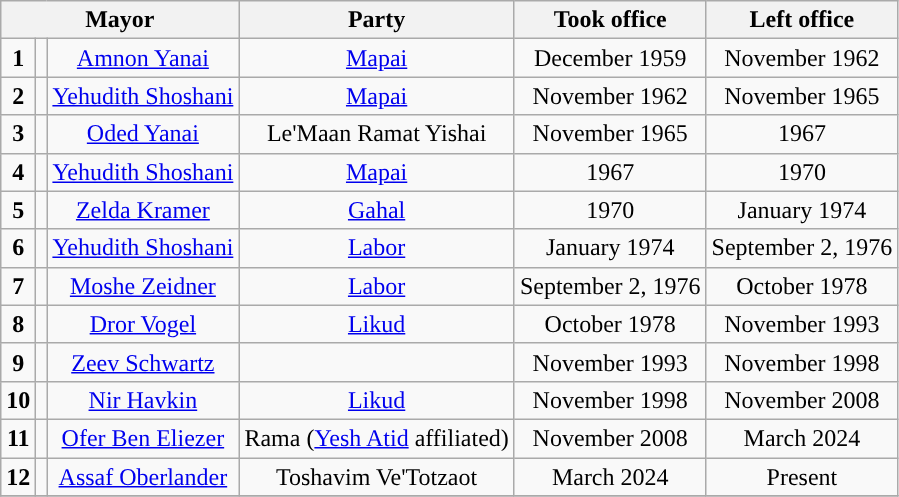<table class="wikitable" style="text-align: center;">
<tr>
<th colspan="3">Mayor</th>
<th>Party</th>
<th>Took office</th>
<th>Left office</th>
</tr>
<tr>
<td style="background: "><strong>1</strong></td>
<td></td>
<td><a href='#'>Amnon Yanai</a></td>
<td><a href='#'>Mapai</a></td>
<td>December 1959</td>
<td>November 1962</td>
</tr>
<tr>
<td style="background: "><strong>2</strong></td>
<td></td>
<td><a href='#'>Yehudith Shoshani</a></td>
<td><a href='#'>Mapai</a></td>
<td>November 1962</td>
<td>November 1965</td>
</tr>
<tr>
<td><strong>3</strong></td>
<td></td>
<td><a href='#'>Oded Yanai</a></td>
<td>Le'Maan Ramat Yishai</td>
<td>November 1965</td>
<td>1967</td>
</tr>
<tr>
<td style="background: "><strong>4</strong></td>
<td></td>
<td><a href='#'>Yehudith Shoshani</a></td>
<td><a href='#'>Mapai</a></td>
<td>1967</td>
<td>1970</td>
</tr>
<tr>
<td style="background: "><strong>5</strong></td>
<td></td>
<td><a href='#'>Zelda Kramer</a></td>
<td><a href='#'>Gahal</a></td>
<td>1970</td>
<td>January 1974</td>
</tr>
<tr>
<td style="background: "><strong>6</strong></td>
<td></td>
<td><a href='#'>Yehudith Shoshani</a></td>
<td><a href='#'>Labor</a></td>
<td>January 1974</td>
<td>September 2, 1976</td>
</tr>
<tr>
<td style="background: "><strong>7</strong></td>
<td></td>
<td><a href='#'>Moshe Zeidner</a></td>
<td><a href='#'>Labor</a></td>
<td>September 2, 1976</td>
<td>October 1978</td>
</tr>
<tr>
<td style="background: "><strong>8</strong></td>
<td></td>
<td><a href='#'>Dror Vogel</a></td>
<td><a href='#'>Likud</a></td>
<td>October 1978</td>
<td>November 1993</td>
</tr>
<tr>
<td><strong>9</strong></td>
<td></td>
<td><a href='#'>Zeev Schwartz</a></td>
<td></td>
<td>November 1993</td>
<td>November 1998</td>
</tr>
<tr>
<td style="background: "><strong>10</strong></td>
<td></td>
<td><a href='#'>Nir Havkin</a></td>
<td><a href='#'>Likud</a></td>
<td>November 1998</td>
<td>November 2008</td>
</tr>
<tr>
<td style="background: "><strong>11</strong></td>
<td></td>
<td><a href='#'>Ofer Ben Eliezer</a></td>
<td>Rama (<a href='#'>Yesh Atid</a> affiliated)</td>
<td>November 2008</td>
<td>March 2024</td>
</tr>
<tr>
<td><strong>12</strong></td>
<td></td>
<td><a href='#'>Assaf Oberlander</a></td>
<td>Toshavim Ve'Totzaot</td>
<td>March 2024</td>
<td>Present</td>
</tr>
<tr>
</tr>
</table>
